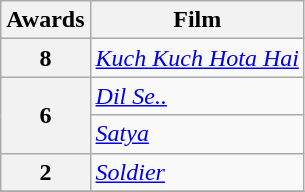<table class="wikitable" style="display:inline-table;">
<tr>
<th>Awards</th>
<th>Film</th>
</tr>
<tr>
<th>8</th>
<td><em><a href='#'>Kuch Kuch Hota Hai</a></em></td>
</tr>
<tr>
<th rowspan="2">6</th>
<td><em><a href='#'>Dil Se..</a></em></td>
</tr>
<tr>
<td><em><a href='#'>Satya</a></em></td>
</tr>
<tr>
<th>2</th>
<td><em><a href='#'>Soldier</a></em></td>
</tr>
<tr>
</tr>
</table>
